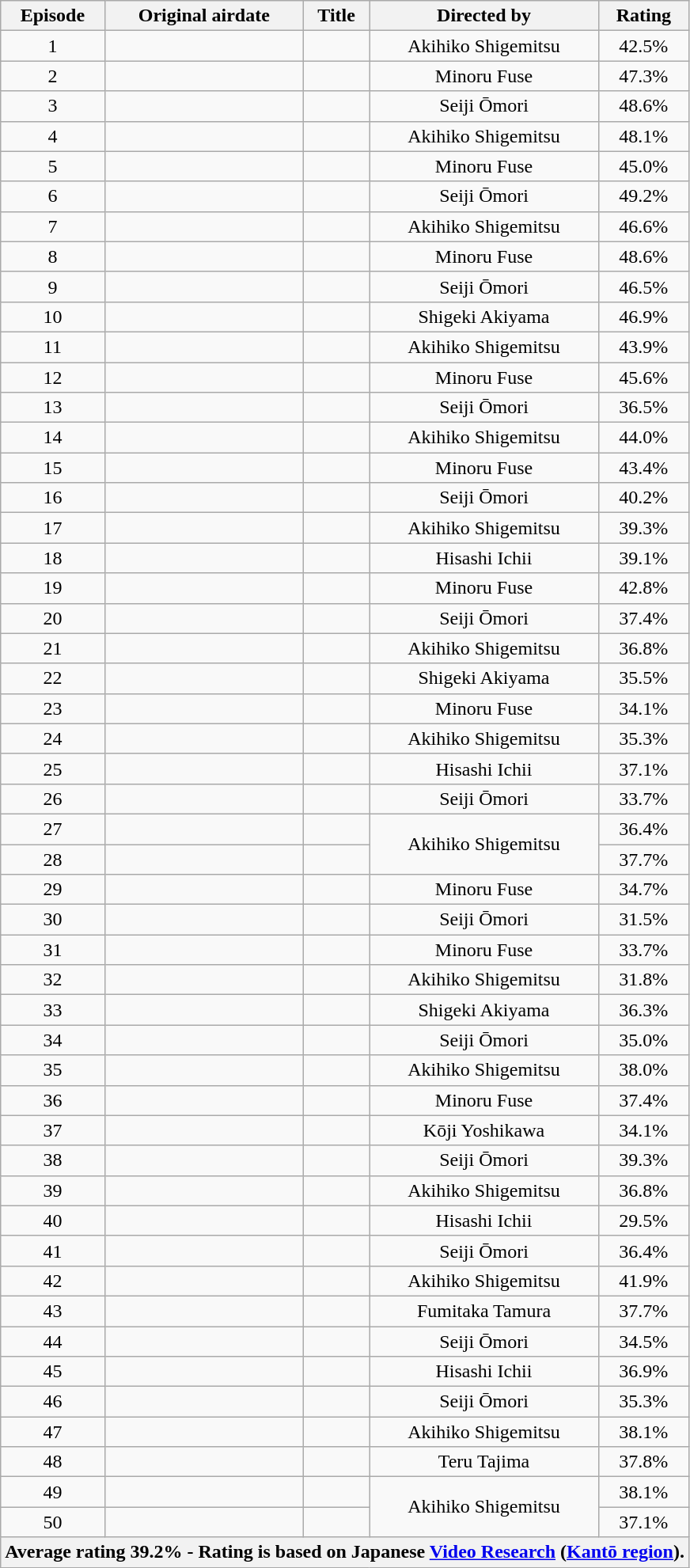<table class="wikitable" style="text-align: center;">
<tr>
<th>Episode</th>
<th>Original airdate</th>
<th>Title</th>
<th>Directed by</th>
<th>Rating</th>
</tr>
<tr>
<td>1</td>
<td></td>
<td></td>
<td>Akihiko Shigemitsu</td>
<td>42.5%</td>
</tr>
<tr>
<td>2</td>
<td></td>
<td></td>
<td>Minoru Fuse</td>
<td>47.3%</td>
</tr>
<tr>
<td>3</td>
<td></td>
<td></td>
<td>Seiji Ōmori</td>
<td>48.6%</td>
</tr>
<tr>
<td>4</td>
<td></td>
<td></td>
<td>Akihiko Shigemitsu</td>
<td>48.1%</td>
</tr>
<tr>
<td>5</td>
<td></td>
<td></td>
<td>Minoru Fuse</td>
<td>45.0%</td>
</tr>
<tr>
<td>6</td>
<td></td>
<td></td>
<td>Seiji Ōmori</td>
<td><span>49.2%</span></td>
</tr>
<tr>
<td>7</td>
<td></td>
<td></td>
<td>Akihiko Shigemitsu</td>
<td>46.6%</td>
</tr>
<tr>
<td>8</td>
<td></td>
<td></td>
<td>Minoru Fuse</td>
<td>48.6%</td>
</tr>
<tr>
<td>9</td>
<td></td>
<td></td>
<td>Seiji Ōmori</td>
<td>46.5%</td>
</tr>
<tr>
<td>10</td>
<td></td>
<td></td>
<td>Shigeki Akiyama</td>
<td>46.9%</td>
</tr>
<tr>
<td>11</td>
<td></td>
<td></td>
<td>Akihiko Shigemitsu</td>
<td>43.9%</td>
</tr>
<tr>
<td>12</td>
<td></td>
<td></td>
<td>Minoru Fuse</td>
<td>45.6%</td>
</tr>
<tr>
<td>13</td>
<td></td>
<td></td>
<td>Seiji Ōmori</td>
<td>36.5%</td>
</tr>
<tr>
<td>14</td>
<td></td>
<td></td>
<td>Akihiko Shigemitsu</td>
<td>44.0%</td>
</tr>
<tr>
<td>15</td>
<td></td>
<td></td>
<td>Minoru Fuse</td>
<td>43.4%</td>
</tr>
<tr>
<td>16</td>
<td></td>
<td></td>
<td>Seiji Ōmori</td>
<td>40.2%</td>
</tr>
<tr>
<td>17</td>
<td></td>
<td></td>
<td>Akihiko Shigemitsu</td>
<td>39.3%</td>
</tr>
<tr>
<td>18</td>
<td></td>
<td></td>
<td>Hisashi Ichii</td>
<td>39.1%</td>
</tr>
<tr>
<td>19</td>
<td></td>
<td></td>
<td>Minoru Fuse</td>
<td>42.8%</td>
</tr>
<tr>
<td>20</td>
<td></td>
<td></td>
<td>Seiji Ōmori</td>
<td>37.4%</td>
</tr>
<tr>
<td>21</td>
<td></td>
<td></td>
<td>Akihiko Shigemitsu</td>
<td>36.8%</td>
</tr>
<tr>
<td>22</td>
<td></td>
<td></td>
<td>Shigeki Akiyama</td>
<td>35.5%</td>
</tr>
<tr>
<td>23</td>
<td></td>
<td></td>
<td>Minoru Fuse</td>
<td>34.1%</td>
</tr>
<tr>
<td>24</td>
<td></td>
<td></td>
<td>Akihiko Shigemitsu</td>
<td>35.3%</td>
</tr>
<tr>
<td>25</td>
<td></td>
<td></td>
<td>Hisashi Ichii</td>
<td>37.1%</td>
</tr>
<tr>
<td>26</td>
<td></td>
<td></td>
<td>Seiji Ōmori</td>
<td>33.7%</td>
</tr>
<tr>
<td>27</td>
<td></td>
<td></td>
<td rowspan="2">Akihiko Shigemitsu</td>
<td>36.4%</td>
</tr>
<tr>
<td>28</td>
<td></td>
<td></td>
<td>37.7%</td>
</tr>
<tr>
<td>29</td>
<td></td>
<td></td>
<td>Minoru Fuse</td>
<td>34.7%</td>
</tr>
<tr>
<td>30</td>
<td></td>
<td></td>
<td>Seiji Ōmori</td>
<td>31.5%</td>
</tr>
<tr>
<td>31</td>
<td></td>
<td></td>
<td>Minoru Fuse</td>
<td>33.7%</td>
</tr>
<tr>
<td>32</td>
<td></td>
<td></td>
<td>Akihiko Shigemitsu</td>
<td>31.8%</td>
</tr>
<tr>
<td>33</td>
<td></td>
<td></td>
<td>Shigeki Akiyama</td>
<td>36.3%</td>
</tr>
<tr>
<td>34</td>
<td></td>
<td></td>
<td>Seiji Ōmori</td>
<td>35.0%</td>
</tr>
<tr>
<td>35</td>
<td></td>
<td></td>
<td>Akihiko Shigemitsu</td>
<td>38.0%</td>
</tr>
<tr>
<td>36</td>
<td></td>
<td></td>
<td>Minoru Fuse</td>
<td>37.4%</td>
</tr>
<tr>
<td>37</td>
<td></td>
<td></td>
<td>Kōji Yoshikawa</td>
<td>34.1%</td>
</tr>
<tr>
<td>38</td>
<td></td>
<td></td>
<td>Seiji Ōmori</td>
<td>39.3%</td>
</tr>
<tr>
<td>39</td>
<td></td>
<td></td>
<td>Akihiko Shigemitsu</td>
<td>36.8%</td>
</tr>
<tr>
<td>40</td>
<td></td>
<td></td>
<td>Hisashi Ichii</td>
<td><span>29.5%</span></td>
</tr>
<tr>
<td>41</td>
<td></td>
<td></td>
<td>Seiji Ōmori</td>
<td>36.4%</td>
</tr>
<tr>
<td>42</td>
<td></td>
<td></td>
<td>Akihiko Shigemitsu</td>
<td>41.9%</td>
</tr>
<tr>
<td>43</td>
<td></td>
<td></td>
<td>Fumitaka Tamura</td>
<td>37.7%</td>
</tr>
<tr>
<td>44</td>
<td></td>
<td></td>
<td>Seiji Ōmori</td>
<td>34.5%</td>
</tr>
<tr>
<td>45</td>
<td></td>
<td></td>
<td>Hisashi Ichii</td>
<td>36.9%</td>
</tr>
<tr>
<td>46</td>
<td></td>
<td></td>
<td>Seiji Ōmori</td>
<td>35.3%</td>
</tr>
<tr>
<td>47</td>
<td></td>
<td></td>
<td>Akihiko Shigemitsu</td>
<td>38.1%</td>
</tr>
<tr>
<td>48</td>
<td></td>
<td></td>
<td>Teru Tajima</td>
<td>37.8%</td>
</tr>
<tr>
<td>49</td>
<td></td>
<td></td>
<td rowspan="2">Akihiko Shigemitsu</td>
<td>38.1%</td>
</tr>
<tr>
<td>50</td>
<td></td>
<td></td>
<td>37.1%</td>
</tr>
<tr>
<th colspan="5">Average rating 39.2% - Rating is based on Japanese <a href='#'>Video Research</a> (<a href='#'>Kantō region</a>).</th>
</tr>
</table>
